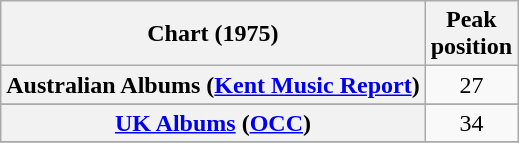<table class="wikitable sortable plainrowheaders">
<tr>
<th scope="col">Chart (1975)</th>
<th scope="col">Peak<br>position</th>
</tr>
<tr>
<th scope="row">Australian Albums (<a href='#'>Kent Music Report</a>)</th>
<td style="text-align:center;">27</td>
</tr>
<tr>
</tr>
<tr>
<th scope="row"><a href='#'>UK Albums</a> (<a href='#'>OCC</a>)</th>
<td style="text-align:center;">34</td>
</tr>
<tr>
</tr>
</table>
